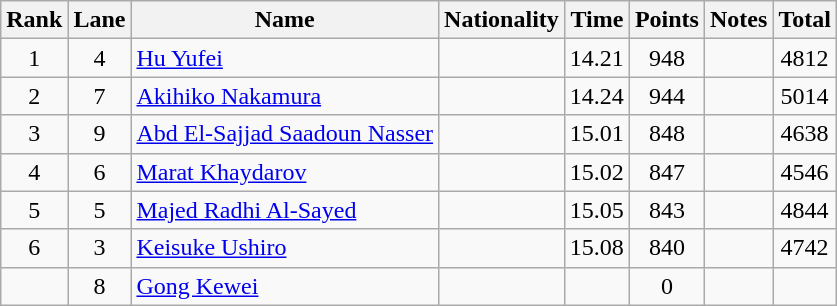<table class="wikitable sortable" style="text-align:center">
<tr>
<th>Rank</th>
<th>Lane</th>
<th>Name</th>
<th>Nationality</th>
<th>Time</th>
<th>Points</th>
<th>Notes</th>
<th>Total</th>
</tr>
<tr>
<td>1</td>
<td>4</td>
<td align="left"><a href='#'>Hu Yufei</a></td>
<td align=left></td>
<td>14.21</td>
<td>948</td>
<td></td>
<td>4812</td>
</tr>
<tr>
<td>2</td>
<td>7</td>
<td align="left"><a href='#'>Akihiko Nakamura</a></td>
<td align=left></td>
<td>14.24</td>
<td>944</td>
<td></td>
<td>5014</td>
</tr>
<tr>
<td>3</td>
<td>9</td>
<td align="left"><a href='#'>Abd El-Sajjad Saadoun Nasser</a></td>
<td align=left></td>
<td>15.01</td>
<td>848</td>
<td></td>
<td>4638</td>
</tr>
<tr>
<td>4</td>
<td>6</td>
<td align="left"><a href='#'>Marat Khaydarov</a></td>
<td align=left></td>
<td>15.02</td>
<td>847</td>
<td></td>
<td>4546</td>
</tr>
<tr>
<td>5</td>
<td>5</td>
<td align="left"><a href='#'>Majed Radhi Al-Sayed</a></td>
<td align=left></td>
<td>15.05</td>
<td>843</td>
<td></td>
<td>4844</td>
</tr>
<tr>
<td>6</td>
<td>3</td>
<td align="left"><a href='#'>Keisuke Ushiro</a></td>
<td align=left></td>
<td>15.08</td>
<td>840</td>
<td></td>
<td>4742</td>
</tr>
<tr>
<td></td>
<td>8</td>
<td align="left"><a href='#'>Gong Kewei</a></td>
<td align=left></td>
<td></td>
<td>0</td>
<td></td>
<td></td>
</tr>
</table>
